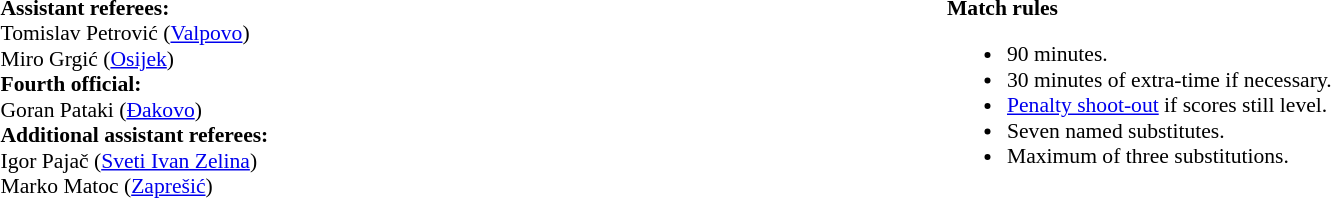<table style="width:100%; font-size:90%;">
<tr>
<td style="width:50%; vertical-align:top;"><br><strong>Assistant referees:</strong>
<br>Tomislav Petrović (<a href='#'>Valpovo</a>)
<br>Miro Grgić (<a href='#'>Osijek</a>) 
<br><strong>Fourth official:</strong>
<br>Goran Pataki (<a href='#'>Đakovo</a>)
<br><strong>Additional assistant referees:</strong>
<br>Igor Pajač (<a href='#'>Sveti Ivan Zelina</a>)
<br>Marko Matoc (<a href='#'>Zaprešić</a>)</td>
<td style="width:60%; vertical-align:top;"><br><strong>Match rules</strong><ul><li>90 minutes.</li><li>30 minutes of extra-time if necessary.</li><li><a href='#'>Penalty shoot-out</a> if scores still level.</li><li>Seven named substitutes.</li><li>Maximum of three substitutions.</li></ul></td>
</tr>
</table>
